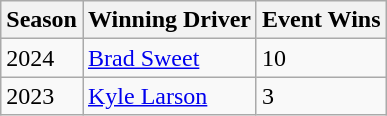<table class="wikitable">
<tr>
<th>Season</th>
<th>Winning Driver</th>
<th>Event Wins</th>
</tr>
<tr>
<td>2024</td>
<td><a href='#'>Brad Sweet</a></td>
<td>10</td>
</tr>
<tr>
<td>2023</td>
<td><a href='#'>Kyle Larson</a></td>
<td>3</td>
</tr>
</table>
